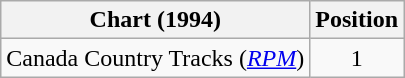<table class="wikitable sortable">
<tr>
<th scope="col">Chart (1994)</th>
<th scope="col">Position</th>
</tr>
<tr>
<td>Canada Country Tracks (<em><a href='#'>RPM</a></em>)</td>
<td align="center">1</td>
</tr>
</table>
